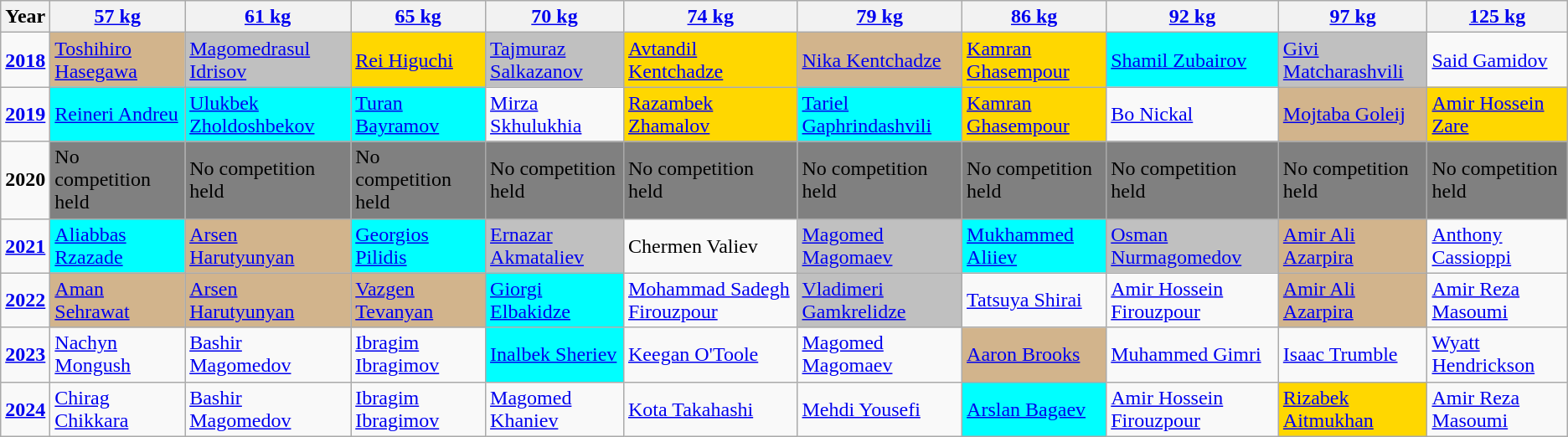<table class="wikitable sortable" style="font-size: 100%">
<tr>
<th>Year</th>
<th><a href='#'>57 kg</a></th>
<th><a href='#'>61 kg</a></th>
<th><a href='#'>65 kg</a></th>
<th><a href='#'>70 kg</a></th>
<th><a href='#'>74 kg</a></th>
<th><a href='#'>79 kg</a></th>
<th><a href='#'>86 kg</a></th>
<th><a href='#'>92 kg</a></th>
<th><a href='#'>97 kg</a></th>
<th><a href='#'>125 kg</a></th>
</tr>
<tr>
<td><strong><a href='#'>2018</a></strong></td>
<td bgcolor="TAN"> <a href='#'>Toshihiro Hasegawa</a></td>
<td bgcolor="Silver"> <a href='#'>Magomedrasul Idrisov</a></td>
<td bgcolor="GOLD"> <a href='#'>Rei Higuchi</a></td>
<td bgcolor="Silver"> <a href='#'>Tajmuraz Salkazanov</a></td>
<td bgcolor="GOLD"> <a href='#'>Avtandil Kentchadze</a></td>
<td bgcolor="TAN"> <a href='#'>Nika Kentchadze</a></td>
<td bgcolor=GOLD> <a href='#'>Kamran Ghasempour</a></td>
<td bgcolor="aqua"> <a href='#'>Shamil Zubairov</a></td>
<td bgcolor="Silver"> <a href='#'>Givi Matcharashvili</a></td>
<td> <a href='#'>Said Gamidov</a></td>
</tr>
<tr>
<td><strong><a href='#'>2019</a></strong></td>
<td bgcolor="aqua"> <a href='#'>Reineri Andreu</a></td>
<td bgcolor="aqua"> <a href='#'>Ulukbek Zholdoshbekov</a></td>
<td bgcolor="aqua"> <a href='#'>Turan Bayramov</a></td>
<td> <a href='#'>Mirza Skhulukhia</a></td>
<td bgcolor=GOLD> <a href='#'>Razambek Zhamalov</a></td>
<td bgcolor="aqua"> <a href='#'>Tariel Gaphrindashvili</a></td>
<td bgcolor=GOLD> <a href='#'>Kamran Ghasempour</a></td>
<td> <a href='#'>Bo Nickal</a></td>
<td bgcolor="TAN"> <a href='#'>Mojtaba Goleij</a></td>
<td bgcolor=GOLD> <a href='#'>Amir Hossein Zare</a></td>
</tr>
<tr>
<td><strong>2020</strong></td>
<td bgcolor="GRAY">No competition held</td>
<td bgcolor="GRAY">No competition held</td>
<td bgcolor="GRAY">No competition held</td>
<td bgcolor="GRAY">No competition held</td>
<td bgcolor="GRAY">No competition held</td>
<td bgcolor="GRAY">No competition held</td>
<td bgcolor="GRAY">No competition held</td>
<td bgcolor="GRAY">No competition held</td>
<td bgcolor="GRAY">No competition held</td>
<td bgcolor="GRAY">No competition held</td>
</tr>
<tr>
<td><strong><a href='#'>2021</a></strong></td>
<td bgcolor="aqua"> <a href='#'>Aliabbas Rzazade</a></td>
<td bgcolor="TAN"> <a href='#'>Arsen Harutyunyan</a></td>
<td bgcolor="aqua"> <a href='#'>Georgios Pilidis</a></td>
<td bgcolor="Silver"> <a href='#'>Ernazar Akmataliev</a></td>
<td> Chermen Valiev</td>
<td bgcolor="Silver"> <a href='#'>Magomed Magomaev</a></td>
<td bgcolor="aqua"> <a href='#'>Mukhammed Aliiev</a></td>
<td bgcolor="Silver"> <a href='#'>Osman Nurmagomedov</a></td>
<td bgcolor="TAN"> <a href='#'>Amir Ali Azarpira</a></td>
<td> <a href='#'>Anthony Cassioppi</a></td>
</tr>
<tr>
<td><strong><a href='#'>2022</a></strong></td>
<td bgcolor="TAN"> <a href='#'>Aman Sehrawat</a></td>
<td bgcolor="TAN"> <a href='#'>Arsen Harutyunyan</a></td>
<td bgcolor="TAN"> <a href='#'>Vazgen Tevanyan</a></td>
<td bgcolor="aqua"> <a href='#'>Giorgi Elbakidze</a></td>
<td> <a href='#'>Mohammad Sadegh Firouzpour</a></td>
<td bgcolor="Silver"> <a href='#'>Vladimeri Gamkrelidze</a></td>
<td> <a href='#'>Tatsuya Shirai</a></td>
<td> <a href='#'>Amir Hossein Firouzpour</a></td>
<td bgcolor="TAN"> <a href='#'>Amir Ali Azarpira</a></td>
<td> <a href='#'>Amir Reza Masoumi</a></td>
</tr>
<tr>
<td><strong><a href='#'>2023</a></strong></td>
<td> <a href='#'>Nachyn Mongush</a></td>
<td> <a href='#'>Bashir Magomedov</a></td>
<td> <a href='#'>Ibragim Ibragimov</a></td>
<td bgcolor="aqua"> <a href='#'>Inalbek Sheriev</a></td>
<td> <a href='#'>Keegan O'Toole</a></td>
<td> <a href='#'>Magomed Magomaev</a></td>
<td bgcolor="TAN"> <a href='#'>Aaron Brooks</a></td>
<td> <a href='#'>Muhammed Gimri</a></td>
<td> <a href='#'>Isaac Trumble</a></td>
<td> <a href='#'>Wyatt Hendrickson</a></td>
</tr>
<tr>
<td><strong><a href='#'>2024</a></strong></td>
<td> <a href='#'>Chirag Chikkara</a></td>
<td> <a href='#'>Bashir Magomedov</a></td>
<td> <a href='#'>Ibragim Ibragimov</a></td>
<td> <a href='#'>Magomed Khaniev</a></td>
<td> <a href='#'>Kota Takahashi</a></td>
<td> <a href='#'>Mehdi Yousefi</a></td>
<td bgcolor="aqua"> <a href='#'>Arslan Bagaev</a></td>
<td> <a href='#'>Amir Hossein Firouzpour</a></td>
<td bgcolor=GOLD> <a href='#'>Rizabek Aitmukhan</a></td>
<td> <a href='#'>Amir Reza Masoumi</a></td>
</tr>
</table>
